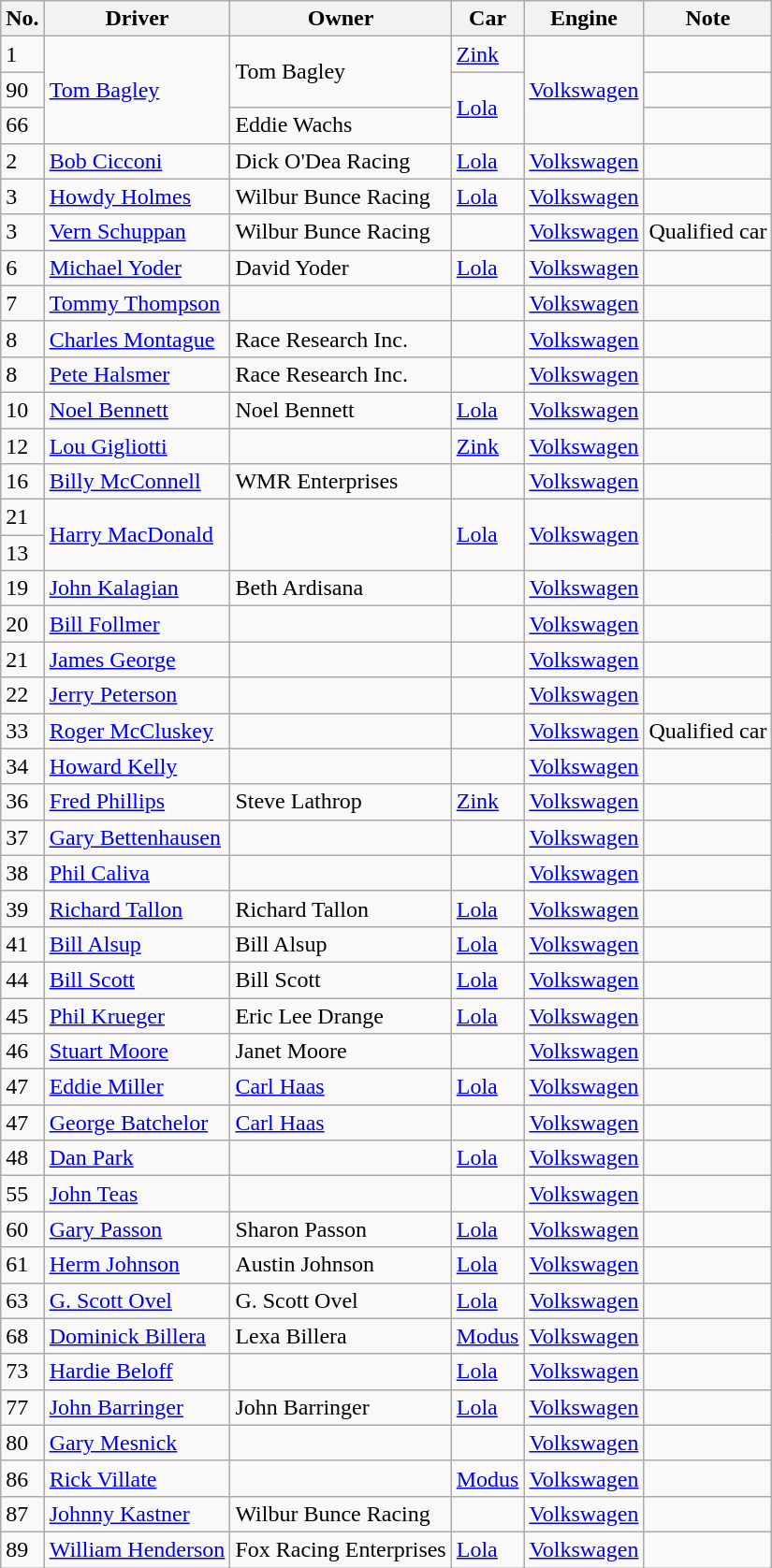<table class="wikitable">
<tr>
<th>No.</th>
<th>Driver</th>
<th>Owner</th>
<th>Car</th>
<th>Engine</th>
<th>Note</th>
</tr>
<tr>
<td>1</td>
<td rowspan=3> <a href='#'>Tom Bagley</a></td>
<td rowspan=2>Tom Bagley</td>
<td><a href='#'>Zink</a></td>
<td rowspan=3><a href='#'>Volkswagen</a></td>
<td></td>
</tr>
<tr>
<td>90</td>
<td rowspan=2><a href='#'>Lola</a></td>
<td></td>
</tr>
<tr>
<td>66</td>
<td>Eddie Wachs</td>
<td></td>
</tr>
<tr>
<td>2</td>
<td> <a href='#'>Bob Cicconi</a></td>
<td>Dick O'Dea Racing</td>
<td><a href='#'>Lola</a></td>
<td><a href='#'>Volkswagen</a></td>
<td></td>
</tr>
<tr>
<td>3</td>
<td> <a href='#'>Howdy Holmes</a></td>
<td>Wilbur Bunce Racing</td>
<td><a href='#'>Lola</a></td>
<td><a href='#'>Volkswagen</a></td>
<td></td>
</tr>
<tr>
<td>3</td>
<td> <a href='#'>Vern Schuppan</a></td>
<td>Wilbur Bunce Racing</td>
<td></td>
<td><a href='#'>Volkswagen</a></td>
<td>Qualified car</td>
</tr>
<tr>
<td>6</td>
<td> <a href='#'>Michael Yoder</a></td>
<td>David Yoder</td>
<td><a href='#'>Lola</a></td>
<td><a href='#'>Volkswagen</a></td>
<td></td>
</tr>
<tr>
<td>7</td>
<td> <a href='#'>Tommy Thompson</a></td>
<td></td>
<td></td>
<td><a href='#'>Volkswagen</a></td>
<td></td>
</tr>
<tr>
<td>8</td>
<td> <a href='#'>Charles Montague</a></td>
<td>Race Research Inc.</td>
<td></td>
<td><a href='#'>Volkswagen</a></td>
<td></td>
</tr>
<tr>
<td>8</td>
<td> <a href='#'>Pete Halsmer</a></td>
<td>Race Research Inc.</td>
<td></td>
<td><a href='#'>Volkswagen</a></td>
<td></td>
</tr>
<tr>
<td>10</td>
<td> <a href='#'>Noel Bennett</a></td>
<td>Noel Bennett</td>
<td><a href='#'>Lola</a></td>
<td><a href='#'>Volkswagen</a></td>
<td></td>
</tr>
<tr>
<td>12</td>
<td> <a href='#'>Lou Gigliotti</a></td>
<td></td>
<td><a href='#'>Zink</a></td>
<td><a href='#'>Volkswagen</a></td>
<td></td>
</tr>
<tr>
<td>16</td>
<td> <a href='#'>Billy McConnell</a></td>
<td>WMR Enterprises</td>
<td></td>
<td><a href='#'>Volkswagen</a></td>
<td></td>
</tr>
<tr>
<td>21</td>
<td rowspan=2> <a href='#'>Harry MacDonald</a></td>
<td rowspan=2></td>
<td rowspan=2><a href='#'>Lola</a></td>
<td rowspan=2><a href='#'>Volkswagen</a></td>
<td rowspan=2></td>
</tr>
<tr>
<td>13</td>
</tr>
<tr>
<td>19</td>
<td> <a href='#'>John Kalagian</a></td>
<td>Beth Ardisana</td>
<td></td>
<td><a href='#'>Volkswagen</a></td>
<td></td>
</tr>
<tr>
<td>20</td>
<td> <a href='#'>Bill Follmer</a></td>
<td></td>
<td></td>
<td><a href='#'>Volkswagen</a></td>
<td></td>
</tr>
<tr>
<td>21</td>
<td> <a href='#'>James George</a></td>
<td></td>
<td></td>
<td><a href='#'>Volkswagen</a></td>
<td></td>
</tr>
<tr>
<td>22</td>
<td> <a href='#'>Jerry Peterson</a></td>
<td></td>
<td></td>
<td><a href='#'>Volkswagen</a></td>
<td></td>
</tr>
<tr>
<td>33</td>
<td> <a href='#'>Roger McCluskey</a></td>
<td></td>
<td></td>
<td><a href='#'>Volkswagen</a></td>
<td>Qualified car</td>
</tr>
<tr>
<td>34</td>
<td> <a href='#'>Howard Kelly</a></td>
<td></td>
<td></td>
<td><a href='#'>Volkswagen</a></td>
<td></td>
</tr>
<tr>
<td>36</td>
<td> <a href='#'>Fred Phillips</a></td>
<td>Steve Lathrop</td>
<td><a href='#'>Zink</a></td>
<td><a href='#'>Volkswagen</a></td>
<td></td>
</tr>
<tr>
<td>37</td>
<td> <a href='#'>Gary Bettenhausen</a></td>
<td></td>
<td></td>
<td><a href='#'>Volkswagen</a></td>
<td></td>
</tr>
<tr>
<td>38</td>
<td> <a href='#'>Phil Caliva</a></td>
<td></td>
<td></td>
<td><a href='#'>Volkswagen</a></td>
<td></td>
</tr>
<tr>
<td>39</td>
<td> <a href='#'>Richard Tallon</a></td>
<td>Richard Tallon</td>
<td><a href='#'>Lola</a></td>
<td><a href='#'>Volkswagen</a></td>
<td></td>
</tr>
<tr>
<td>41</td>
<td> <a href='#'>Bill Alsup</a></td>
<td>Bill Alsup</td>
<td><a href='#'>Lola</a></td>
<td><a href='#'>Volkswagen</a></td>
<td></td>
</tr>
<tr>
<td>44</td>
<td> <a href='#'>Bill Scott</a></td>
<td>Bill Scott</td>
<td><a href='#'>Lola</a></td>
<td><a href='#'>Volkswagen</a></td>
<td></td>
</tr>
<tr>
<td>45</td>
<td> <a href='#'>Phil Krueger</a></td>
<td>Eric Lee Drange</td>
<td><a href='#'>Lola</a></td>
<td><a href='#'>Volkswagen</a></td>
<td></td>
</tr>
<tr>
<td>46</td>
<td> <a href='#'>Stuart Moore</a></td>
<td>Janet Moore</td>
<td></td>
<td><a href='#'>Volkswagen</a></td>
<td></td>
</tr>
<tr>
<td>47</td>
<td> <a href='#'>Eddie Miller</a></td>
<td><a href='#'>Carl Haas</a></td>
<td><a href='#'>Lola</a></td>
<td><a href='#'>Volkswagen</a></td>
<td></td>
</tr>
<tr>
<td>47</td>
<td> <a href='#'>George Batchelor</a></td>
<td><a href='#'>Carl Haas</a></td>
<td></td>
<td><a href='#'>Volkswagen</a></td>
<td></td>
</tr>
<tr>
<td>48</td>
<td> <a href='#'>Dan Park</a></td>
<td></td>
<td><a href='#'>Lola</a></td>
<td><a href='#'>Volkswagen</a></td>
<td></td>
</tr>
<tr>
<td>55</td>
<td> <a href='#'>John Teas</a></td>
<td></td>
<td></td>
<td><a href='#'>Volkswagen</a></td>
<td></td>
</tr>
<tr>
<td>60</td>
<td> <a href='#'>Gary Passon</a></td>
<td>Sharon Passon</td>
<td><a href='#'>Lola</a></td>
<td><a href='#'>Volkswagen</a></td>
<td></td>
</tr>
<tr>
<td>61</td>
<td> <a href='#'>Herm Johnson</a></td>
<td>Austin Johnson</td>
<td><a href='#'>Lola</a></td>
<td><a href='#'>Volkswagen</a></td>
<td></td>
</tr>
<tr>
<td>63</td>
<td> <a href='#'>G. Scott Ovel</a></td>
<td>G. Scott Ovel</td>
<td><a href='#'>Lola</a></td>
<td><a href='#'>Volkswagen</a></td>
<td></td>
</tr>
<tr>
<td>68</td>
<td> <a href='#'>Dominick Billera</a></td>
<td>Lexa Billera</td>
<td><a href='#'>Modus</a></td>
<td><a href='#'>Volkswagen</a></td>
<td></td>
</tr>
<tr>
<td>73</td>
<td> <a href='#'>Hardie Beloff</a></td>
<td></td>
<td><a href='#'>Lola</a></td>
<td><a href='#'>Volkswagen</a></td>
<td></td>
</tr>
<tr>
<td>77</td>
<td> <a href='#'>John Barringer</a></td>
<td>John Barringer</td>
<td><a href='#'>Lola</a></td>
<td><a href='#'>Volkswagen</a></td>
<td></td>
</tr>
<tr>
<td>80</td>
<td> <a href='#'>Gary Mesnick</a></td>
<td></td>
<td></td>
<td><a href='#'>Volkswagen</a></td>
<td></td>
</tr>
<tr>
<td>86</td>
<td> <a href='#'>Rick Villate</a></td>
<td></td>
<td><a href='#'>Modus</a></td>
<td><a href='#'>Volkswagen</a></td>
<td></td>
</tr>
<tr>
<td>87</td>
<td> <a href='#'>Johnny Kastner</a></td>
<td>Wilbur Bunce Racing</td>
<td></td>
<td><a href='#'>Volkswagen</a></td>
<td></td>
</tr>
<tr>
<td>89</td>
<td> <a href='#'>William Henderson</a></td>
<td>Fox Racing Enterprises</td>
<td><a href='#'>Lola</a></td>
<td><a href='#'>Volkswagen</a></td>
<td></td>
</tr>
</table>
